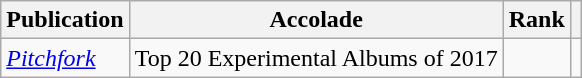<table class="sortable wikitable">
<tr>
<th>Publication</th>
<th>Accolade</th>
<th>Rank</th>
<th class="unsortable"></th>
</tr>
<tr>
<td><em><a href='#'>Pitchfork</a></em></td>
<td>Top 20 Experimental Albums of 2017</td>
<td></td>
<td></td>
</tr>
</table>
